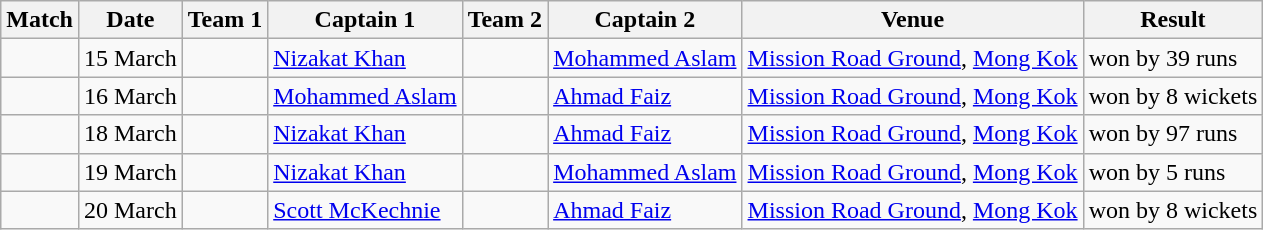<table class="wikitable">
<tr>
<th>Match</th>
<th>Date</th>
<th>Team 1</th>
<th>Captain 1</th>
<th>Team 2</th>
<th>Captain 2</th>
<th>Venue</th>
<th>Result</th>
</tr>
<tr>
<td></td>
<td>15 March</td>
<td></td>
<td><a href='#'>Nizakat Khan</a></td>
<td></td>
<td><a href='#'>Mohammed Aslam</a></td>
<td><a href='#'>Mission Road Ground</a>, <a href='#'>Mong Kok</a></td>
<td> won by 39 runs</td>
</tr>
<tr>
<td></td>
<td>16 March</td>
<td></td>
<td><a href='#'>Mohammed Aslam</a></td>
<td></td>
<td><a href='#'>Ahmad Faiz</a></td>
<td><a href='#'>Mission Road Ground</a>, <a href='#'>Mong Kok</a></td>
<td> won by 8 wickets</td>
</tr>
<tr>
<td></td>
<td>18 March</td>
<td></td>
<td><a href='#'>Nizakat Khan</a></td>
<td></td>
<td><a href='#'>Ahmad Faiz</a></td>
<td><a href='#'>Mission Road Ground</a>, <a href='#'>Mong Kok</a></td>
<td> won by 97 runs</td>
</tr>
<tr>
<td></td>
<td>19 March</td>
<td></td>
<td><a href='#'>Nizakat Khan</a></td>
<td></td>
<td><a href='#'>Mohammed Aslam</a></td>
<td><a href='#'>Mission Road Ground</a>, <a href='#'>Mong Kok</a></td>
<td> won by 5 runs</td>
</tr>
<tr>
<td></td>
<td>20 March</td>
<td></td>
<td><a href='#'>Scott McKechnie</a></td>
<td></td>
<td><a href='#'>Ahmad Faiz</a></td>
<td><a href='#'>Mission Road Ground</a>, <a href='#'>Mong Kok</a></td>
<td> won by 8 wickets</td>
</tr>
</table>
